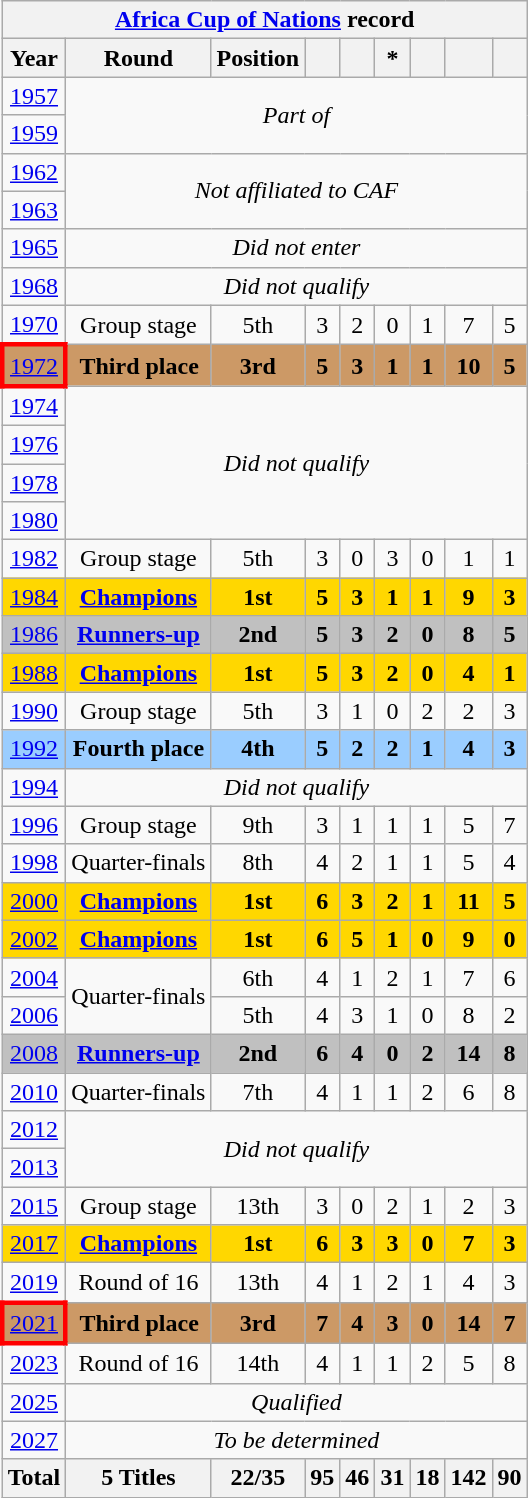<table class="wikitable" style="text-align: center;">
<tr>
<th colspan=9><a href='#'>Africa Cup of Nations</a> record</th>
</tr>
<tr>
<th>Year</th>
<th>Round</th>
<th>Position</th>
<th></th>
<th></th>
<th>*</th>
<th></th>
<th></th>
<th></th>
</tr>
<tr>
<td> <a href='#'>1957</a></td>
<td colspan=8 rowspan=2><em>Part of </em></td>
</tr>
<tr>
<td> <a href='#'>1959</a></td>
</tr>
<tr>
<td> <a href='#'>1962</a></td>
<td rowspan=2 colspan=8><em>Not affiliated to CAF</em></td>
</tr>
<tr>
<td> <a href='#'>1963</a></td>
</tr>
<tr>
<td> <a href='#'>1965</a></td>
<td colspan=8><em>Did not enter</em></td>
</tr>
<tr>
<td> <a href='#'>1968</a></td>
<td colspan=8><em>Did not qualify</em></td>
</tr>
<tr>
<td> <a href='#'>1970</a></td>
<td>Group stage</td>
<td>5th</td>
<td>3</td>
<td>2</td>
<td>0</td>
<td>1</td>
<td>7</td>
<td>5</td>
</tr>
<tr bgcolor="#cc9966">
<td style="border: 3px solid red"> <a href='#'>1972</a></td>
<td><strong>Third place</strong></td>
<td><strong>3rd</strong></td>
<td><strong>5</strong></td>
<td><strong>3</strong></td>
<td><strong>1</strong></td>
<td><strong>1</strong></td>
<td><strong>10</strong></td>
<td><strong>5</strong></td>
</tr>
<tr>
<td> <a href='#'>1974</a></td>
<td colspan=8 rowspan=4><em>Did not qualify</em></td>
</tr>
<tr>
<td> <a href='#'>1976</a></td>
</tr>
<tr>
<td> <a href='#'>1978</a></td>
</tr>
<tr>
<td> <a href='#'>1980</a></td>
</tr>
<tr>
<td> <a href='#'>1982</a></td>
<td>Group stage</td>
<td>5th</td>
<td>3</td>
<td>0</td>
<td>3</td>
<td>0</td>
<td>1</td>
<td>1</td>
</tr>
<tr bgcolor="gold">
<td> <a href='#'>1984</a></td>
<td><strong><a href='#'>Champions</a></strong></td>
<td><strong>1st</strong></td>
<td><strong>5</strong></td>
<td><strong>3</strong></td>
<td><strong>1</strong></td>
<td><strong>1</strong></td>
<td><strong>9</strong></td>
<td><strong>3</strong></td>
</tr>
<tr bgcolor="silver">
<td> <a href='#'>1986</a></td>
<td><strong><a href='#'>Runners-up</a></strong></td>
<td><strong>2nd</strong></td>
<td><strong>5</strong></td>
<td><strong>3</strong></td>
<td><strong>2</strong></td>
<td><strong>0</strong></td>
<td><strong>8</strong></td>
<td><strong>5</strong></td>
</tr>
<tr bgcolor="gold">
<td> <a href='#'>1988</a></td>
<td><strong><a href='#'>Champions</a></strong></td>
<td><strong>1st</strong></td>
<td><strong>5</strong></td>
<td><strong>3</strong></td>
<td><strong>2</strong></td>
<td><strong>0</strong></td>
<td><strong>4</strong></td>
<td><strong>1</strong></td>
</tr>
<tr>
<td> <a href='#'>1990</a></td>
<td>Group stage</td>
<td>5th</td>
<td>3</td>
<td>1</td>
<td>0</td>
<td>2</td>
<td>2</td>
<td>3</td>
</tr>
<tr bgcolor="#9acdff">
<td> <a href='#'>1992</a></td>
<td><strong>Fourth place</strong></td>
<td><strong>4th</strong></td>
<td><strong>5</strong></td>
<td><strong>2</strong></td>
<td><strong>2</strong></td>
<td><strong>1</strong></td>
<td><strong>4</strong></td>
<td><strong>3</strong></td>
</tr>
<tr>
<td> <a href='#'>1994</a></td>
<td colspan=8><em>Did not qualify</em></td>
</tr>
<tr>
<td> <a href='#'>1996</a></td>
<td>Group stage</td>
<td>9th</td>
<td>3</td>
<td>1</td>
<td>1</td>
<td>1</td>
<td>5</td>
<td>7</td>
</tr>
<tr>
<td> <a href='#'>1998</a></td>
<td>Quarter-finals</td>
<td>8th</td>
<td>4</td>
<td>2</td>
<td>1</td>
<td>1</td>
<td>5</td>
<td>4</td>
</tr>
<tr bgcolor="gold">
<td>  <a href='#'>2000</a></td>
<td><strong><a href='#'>Champions</a></strong></td>
<td><strong>1st</strong></td>
<td><strong>6</strong></td>
<td><strong>3</strong></td>
<td><strong>2</strong></td>
<td><strong>1</strong></td>
<td><strong>11</strong></td>
<td><strong>5</strong></td>
</tr>
<tr bgcolor="gold">
<td> <a href='#'>2002</a></td>
<td><strong><a href='#'>Champions</a></strong></td>
<td><strong>1st</strong></td>
<td><strong>6</strong></td>
<td><strong>5</strong></td>
<td><strong>1</strong></td>
<td><strong>0</strong></td>
<td><strong>9</strong></td>
<td><strong>0</strong></td>
</tr>
<tr>
<td> <a href='#'>2004</a></td>
<td rowspan=2>Quarter-finals</td>
<td>6th</td>
<td>4</td>
<td>1</td>
<td>2</td>
<td>1</td>
<td>7</td>
<td>6</td>
</tr>
<tr>
<td> <a href='#'>2006</a></td>
<td>5th</td>
<td>4</td>
<td>3</td>
<td>1</td>
<td>0</td>
<td>8</td>
<td>2</td>
</tr>
<tr bgcolor="silver">
<td> <a href='#'>2008</a></td>
<td><strong><a href='#'>Runners-up</a></strong></td>
<td><strong>2nd</strong></td>
<td><strong>6</strong></td>
<td><strong>4</strong></td>
<td><strong>0</strong></td>
<td><strong>2</strong></td>
<td><strong>14</strong></td>
<td><strong>8</strong></td>
</tr>
<tr>
<td> <a href='#'>2010</a></td>
<td>Quarter-finals</td>
<td>7th</td>
<td>4</td>
<td>1</td>
<td>1</td>
<td>2</td>
<td>6</td>
<td>8</td>
</tr>
<tr>
<td>  <a href='#'>2012</a></td>
<td colspan=8 rowspan=2><em>Did not qualify</em></td>
</tr>
<tr>
<td> <a href='#'>2013</a></td>
</tr>
<tr>
<td> <a href='#'>2015</a></td>
<td>Group stage</td>
<td>13th</td>
<td>3</td>
<td>0</td>
<td>2</td>
<td>1</td>
<td>2</td>
<td>3</td>
</tr>
<tr bgcolor="gold">
<td> <a href='#'>2017</a></td>
<td><strong><a href='#'>Champions</a> </strong></td>
<td><strong>1st</strong></td>
<td><strong>6</strong></td>
<td><strong>3</strong></td>
<td><strong>3</strong></td>
<td><strong>0</strong></td>
<td><strong>7</strong></td>
<td><strong>3</strong></td>
</tr>
<tr>
<td> <a href='#'>2019</a></td>
<td>Round of 16</td>
<td>13th</td>
<td>4</td>
<td>1</td>
<td>2</td>
<td>1</td>
<td>4</td>
<td>3</td>
</tr>
<tr bgcolor="#cc9966">
<td style="border: 3px solid red"> <a href='#'>2021</a></td>
<td><strong>Third place</strong></td>
<td><strong>3rd</strong></td>
<td><strong>7</strong></td>
<td><strong>4</strong></td>
<td><strong>3</strong></td>
<td><strong>0</strong></td>
<td><strong>14</strong></td>
<td><strong>7</strong></td>
</tr>
<tr>
<td> <a href='#'>2023</a></td>
<td>Round of 16</td>
<td>14th</td>
<td>4</td>
<td>1</td>
<td>1</td>
<td>2</td>
<td>5</td>
<td>8</td>
</tr>
<tr>
<td> <a href='#'>2025</a></td>
<td colspan=8><em>Qualified</em></td>
</tr>
<tr>
<td>   <a href='#'>2027</a></td>
<td colspan=8><em>To be determined</em></td>
</tr>
<tr>
<th>Total</th>
<th>5 Titles</th>
<th>22/35</th>
<th>95</th>
<th>46</th>
<th>31</th>
<th>18</th>
<th>142</th>
<th>90</th>
</tr>
</table>
